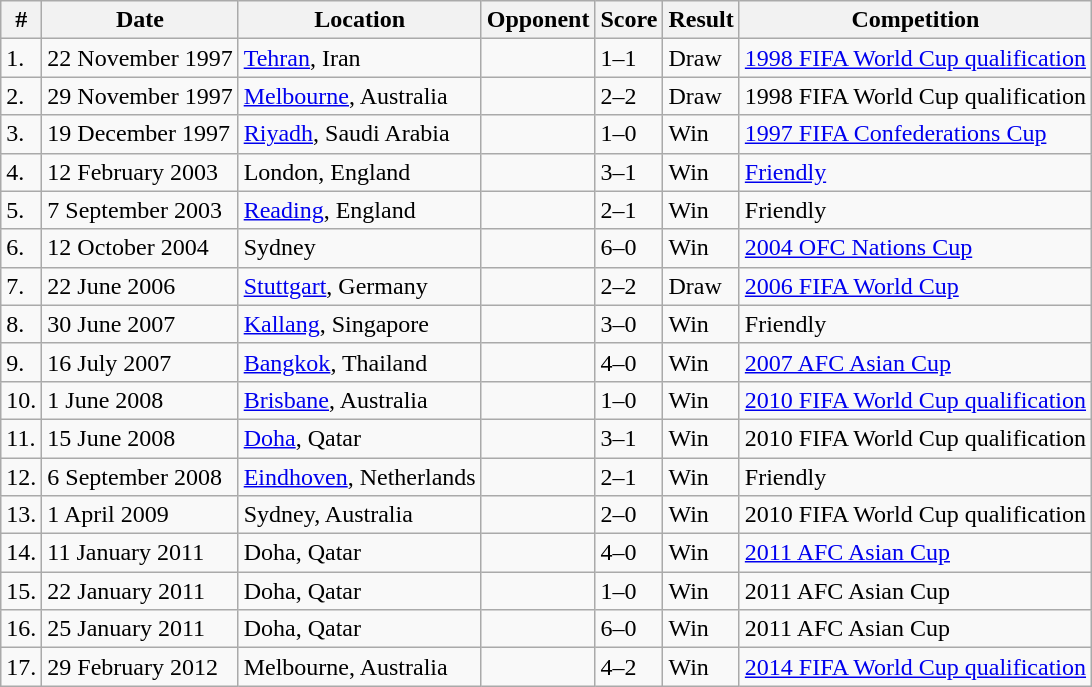<table class="wikitable collapsible collapsed">
<tr>
<th>#</th>
<th>Date</th>
<th>Location</th>
<th>Opponent</th>
<th>Score</th>
<th>Result</th>
<th>Competition</th>
</tr>
<tr>
<td>1.</td>
<td>22 November 1997</td>
<td><a href='#'>Tehran</a>, Iran</td>
<td></td>
<td>1–1</td>
<td>Draw</td>
<td><a href='#'>1998 FIFA World Cup qualification</a></td>
</tr>
<tr>
<td>2.</td>
<td>29 November 1997</td>
<td><a href='#'>Melbourne</a>, Australia</td>
<td></td>
<td>2–2</td>
<td>Draw</td>
<td>1998 FIFA World Cup qualification</td>
</tr>
<tr>
<td>3.</td>
<td>19 December 1997</td>
<td><a href='#'>Riyadh</a>, Saudi Arabia</td>
<td></td>
<td>1–0</td>
<td>Win</td>
<td><a href='#'>1997 FIFA Confederations Cup</a></td>
</tr>
<tr>
<td>4.</td>
<td>12 February 2003</td>
<td>London, England</td>
<td></td>
<td>3–1</td>
<td>Win</td>
<td><a href='#'>Friendly</a></td>
</tr>
<tr>
<td>5.</td>
<td>7 September 2003</td>
<td><a href='#'>Reading</a>, England</td>
<td></td>
<td>2–1</td>
<td>Win</td>
<td>Friendly</td>
</tr>
<tr>
<td>6.</td>
<td>12 October 2004</td>
<td>Sydney</td>
<td></td>
<td>6–0</td>
<td>Win</td>
<td><a href='#'>2004 OFC Nations Cup</a></td>
</tr>
<tr>
<td>7.</td>
<td>22 June 2006</td>
<td><a href='#'>Stuttgart</a>, Germany</td>
<td></td>
<td>2–2</td>
<td>Draw</td>
<td><a href='#'>2006 FIFA World Cup</a></td>
</tr>
<tr>
<td>8.</td>
<td>30 June 2007</td>
<td><a href='#'>Kallang</a>, Singapore</td>
<td></td>
<td>3–0</td>
<td>Win</td>
<td>Friendly</td>
</tr>
<tr>
<td>9.</td>
<td>16 July 2007</td>
<td><a href='#'>Bangkok</a>, Thailand</td>
<td></td>
<td>4–0</td>
<td>Win</td>
<td><a href='#'>2007 AFC Asian Cup</a></td>
</tr>
<tr>
<td>10.</td>
<td>1 June 2008</td>
<td><a href='#'>Brisbane</a>, Australia</td>
<td></td>
<td>1–0</td>
<td>Win</td>
<td><a href='#'>2010 FIFA World Cup qualification</a></td>
</tr>
<tr>
<td>11.</td>
<td>15 June 2008</td>
<td><a href='#'>Doha</a>, Qatar</td>
<td></td>
<td>3–1</td>
<td>Win</td>
<td>2010 FIFA World Cup qualification</td>
</tr>
<tr>
<td>12.</td>
<td>6 September 2008</td>
<td><a href='#'>Eindhoven</a>, Netherlands</td>
<td></td>
<td>2–1</td>
<td>Win</td>
<td>Friendly</td>
</tr>
<tr>
<td>13.</td>
<td>1 April 2009</td>
<td>Sydney, Australia</td>
<td></td>
<td>2–0</td>
<td>Win</td>
<td>2010 FIFA World Cup qualification</td>
</tr>
<tr>
<td>14.</td>
<td>11 January 2011</td>
<td>Doha, Qatar</td>
<td></td>
<td>4–0</td>
<td>Win</td>
<td><a href='#'>2011 AFC Asian Cup</a></td>
</tr>
<tr>
<td>15.</td>
<td>22 January 2011</td>
<td>Doha, Qatar</td>
<td></td>
<td>1–0</td>
<td>Win</td>
<td>2011 AFC Asian Cup</td>
</tr>
<tr>
<td>16.</td>
<td>25 January 2011</td>
<td>Doha, Qatar</td>
<td></td>
<td>6–0</td>
<td>Win</td>
<td>2011 AFC Asian Cup</td>
</tr>
<tr>
<td>17.</td>
<td>29 February 2012</td>
<td>Melbourne, Australia</td>
<td></td>
<td>4–2</td>
<td>Win</td>
<td><a href='#'>2014 FIFA World Cup qualification</a></td>
</tr>
</table>
